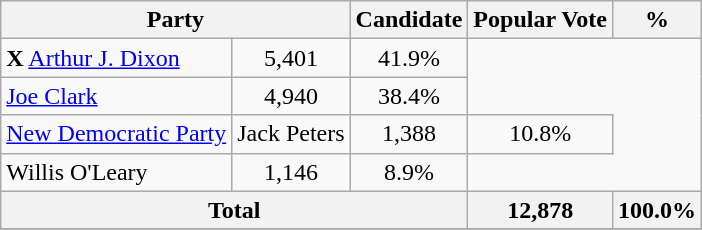<table class="wikitable">
<tr>
<th colspan="2">Party</th>
<th>Candidate</th>
<th>Popular Vote</th>
<th>%</th>
</tr>
<tr>
<td> <strong>X</strong> <a href='#'>Arthur J. Dixon</a></td>
<td align=center>5,401</td>
<td align=center>41.9%</td>
</tr>
<tr>
<td><a href='#'>Joe Clark</a></td>
<td align=center>4,940</td>
<td align=center>38.4%</td>
</tr>
<tr>
<td><a href='#'>New Democratic Party</a></td>
<td>Jack Peters</td>
<td align=center>1,388</td>
<td align=center>10.8%</td>
</tr>
<tr>
<td>Willis O'Leary</td>
<td align=center>1,146</td>
<td align=center>8.9%</td>
</tr>
<tr>
<th colspan=3>Total</th>
<th>12,878</th>
<th>100.0%</th>
</tr>
<tr>
</tr>
</table>
